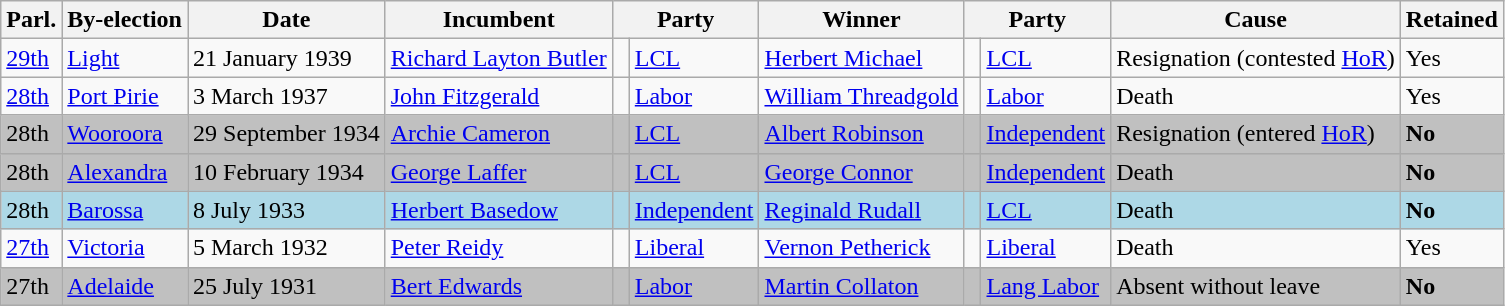<table class="wikitable">
<tr>
<th>Parl.</th>
<th>By-election</th>
<th>Date</th>
<th>Incumbent</th>
<th colspan=2>Party</th>
<th>Winner</th>
<th colspan=2>Party</th>
<th>Cause</th>
<th>Retained</th>
</tr>
<tr>
<td><a href='#'>29th</a></td>
<td><a href='#'>Light</a></td>
<td>21 January 1939</td>
<td><a href='#'>Richard Layton Butler</a></td>
<td> </td>
<td><a href='#'>LCL</a></td>
<td><a href='#'>Herbert Michael</a></td>
<td> </td>
<td><a href='#'>LCL</a></td>
<td>Resignation (contested <a href='#'>HoR</a>)</td>
<td>Yes</td>
</tr>
<tr>
<td><a href='#'>28th</a></td>
<td><a href='#'>Port Pirie</a></td>
<td>3 March 1937</td>
<td><a href='#'>John Fitzgerald</a></td>
<td> </td>
<td><a href='#'>Labor</a></td>
<td><a href='#'>William Threadgold</a></td>
<td> </td>
<td><a href='#'>Labor</a></td>
<td>Death</td>
<td>Yes</td>
</tr>
<tr bgcolor=c0c0c0>
<td>28th</td>
<td><a href='#'>Wooroora</a></td>
<td>29 September 1934</td>
<td><a href='#'>Archie Cameron</a></td>
<td> </td>
<td><a href='#'>LCL</a></td>
<td><a href='#'>Albert Robinson</a></td>
<td> </td>
<td><a href='#'>Independent</a></td>
<td>Resignation (entered <a href='#'>HoR</a>)</td>
<td><strong>No</strong></td>
</tr>
<tr bgcolor=c0c0c0>
<td>28th</td>
<td><a href='#'>Alexandra</a></td>
<td>10 February 1934</td>
<td><a href='#'>George Laffer</a></td>
<td> </td>
<td><a href='#'>LCL</a></td>
<td><a href='#'>George Connor</a></td>
<td> </td>
<td><a href='#'>Independent</a></td>
<td>Death</td>
<td><strong>No</strong></td>
</tr>
<tr bgcolor=lightblue>
<td>28th</td>
<td><a href='#'>Barossa</a></td>
<td>8 July 1933</td>
<td><a href='#'>Herbert Basedow</a></td>
<td> </td>
<td><a href='#'>Independent</a></td>
<td><a href='#'>Reginald Rudall</a></td>
<td> </td>
<td><a href='#'>LCL</a></td>
<td>Death</td>
<td><strong>No</strong></td>
</tr>
<tr>
<td><a href='#'>27th</a></td>
<td><a href='#'>Victoria</a></td>
<td>5 March 1932</td>
<td><a href='#'>Peter Reidy</a></td>
<td> </td>
<td><a href='#'>Liberal</a></td>
<td><a href='#'>Vernon Petherick</a></td>
<td> </td>
<td><a href='#'>Liberal</a></td>
<td>Death</td>
<td>Yes</td>
</tr>
<tr bgcolor=c0c0c0>
<td>27th</td>
<td><a href='#'>Adelaide</a></td>
<td>25 July 1931</td>
<td><a href='#'>Bert Edwards</a></td>
<td> </td>
<td><a href='#'>Labor</a></td>
<td><a href='#'>Martin Collaton</a></td>
<td> </td>
<td><a href='#'>Lang Labor</a></td>
<td>Absent without leave</td>
<td><strong>No</strong></td>
</tr>
</table>
